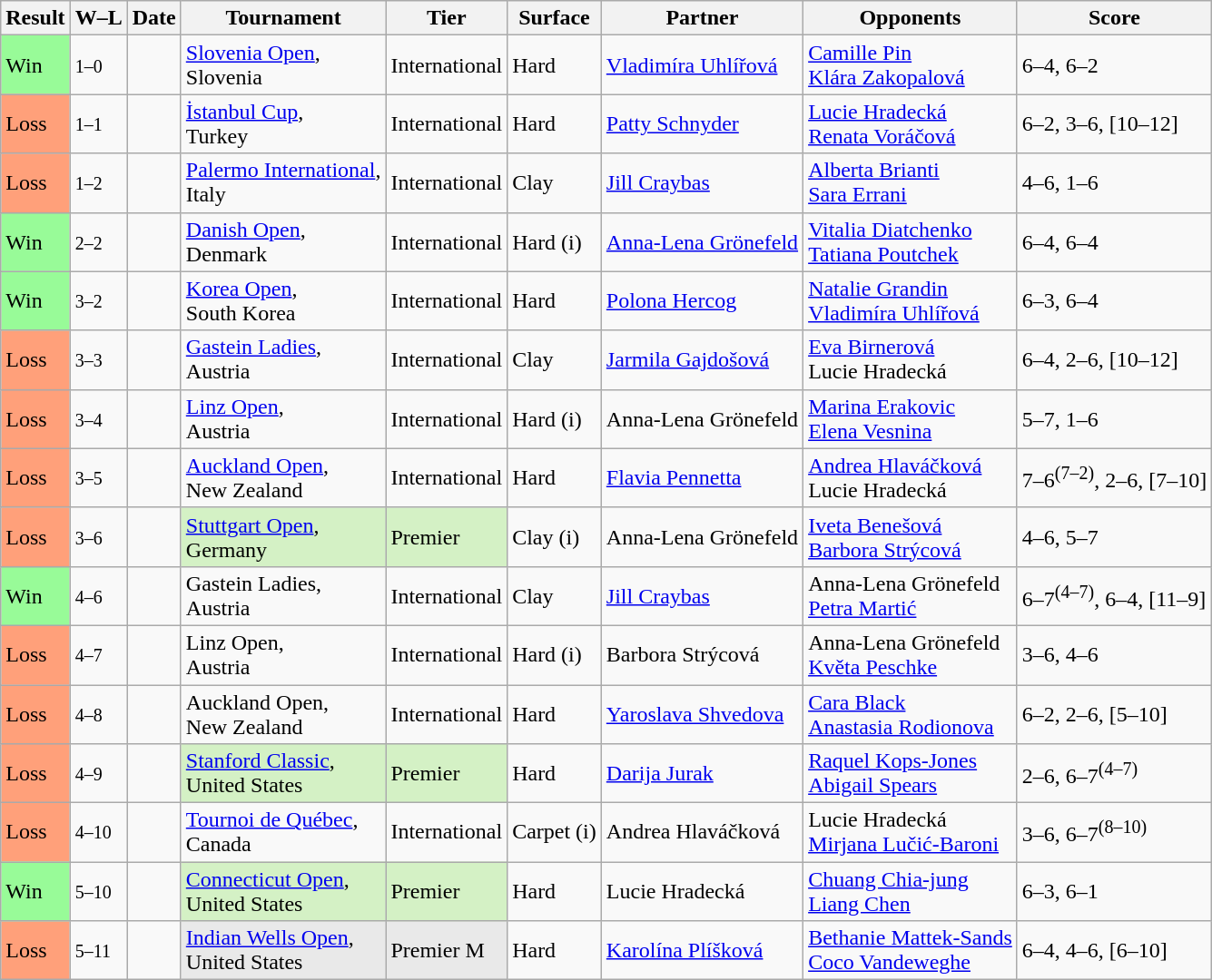<table class="sortable wikitable nowrap">
<tr>
<th>Result</th>
<th class="unsortable">W–L</th>
<th>Date</th>
<th>Tournament</th>
<th>Tier</th>
<th>Surface</th>
<th>Partner</th>
<th>Opponents</th>
<th class="unsortable">Score</th>
</tr>
<tr>
<td style="background:#98fb98;">Win</td>
<td><small>1–0</small></td>
<td><a href='#'></a></td>
<td><a href='#'>Slovenia Open</a>, <br> Slovenia</td>
<td>International</td>
<td>Hard</td>
<td> <a href='#'>Vladimíra Uhlířová</a></td>
<td> <a href='#'>Camille Pin</a> <br>  <a href='#'>Klára Zakopalová</a></td>
<td>6–4, 6–2</td>
</tr>
<tr>
<td style="background:#ffa07a;">Loss</td>
<td><small>1–1</small></td>
<td><a href='#'></a></td>
<td><a href='#'>İstanbul Cup</a>, <br> Turkey</td>
<td>International</td>
<td>Hard</td>
<td> <a href='#'>Patty Schnyder</a></td>
<td> <a href='#'>Lucie Hradecká</a> <br>  <a href='#'>Renata Voráčová</a></td>
<td>6–2, 3–6, [10–12]</td>
</tr>
<tr>
<td style="background:#ffa07a;">Loss</td>
<td><small>1–2</small></td>
<td><a href='#'></a></td>
<td><a href='#'>Palermo International</a>, <br> Italy</td>
<td>International</td>
<td>Clay</td>
<td> <a href='#'>Jill Craybas</a></td>
<td> <a href='#'>Alberta Brianti</a> <br>  <a href='#'>Sara Errani</a></td>
<td>4–6, 1–6</td>
</tr>
<tr>
<td style="background:#98fb98;">Win</td>
<td><small>2–2</small></td>
<td><a href='#'></a></td>
<td><a href='#'>Danish Open</a>, <br> Denmark</td>
<td>International</td>
<td>Hard (i)</td>
<td> <a href='#'>Anna-Lena Grönefeld</a></td>
<td> <a href='#'>Vitalia Diatchenko</a> <br>  <a href='#'>Tatiana Poutchek</a></td>
<td>6–4, 6–4</td>
</tr>
<tr>
<td style="background:#98fb98;">Win</td>
<td><small>3–2</small></td>
<td><a href='#'></a></td>
<td><a href='#'>Korea Open</a>, <br> South Korea</td>
<td>International</td>
<td>Hard</td>
<td> <a href='#'>Polona Hercog</a></td>
<td> <a href='#'>Natalie Grandin</a> <br>  <a href='#'>Vladimíra Uhlířová</a></td>
<td>6–3, 6–4</td>
</tr>
<tr>
<td style="background:#ffa07a;">Loss</td>
<td><small>3–3</small></td>
<td><a href='#'></a></td>
<td><a href='#'>Gastein Ladies</a>, <br> Austria</td>
<td>International</td>
<td>Clay</td>
<td> <a href='#'>Jarmila Gajdošová</a></td>
<td> <a href='#'>Eva Birnerová</a> <br>  Lucie Hradecká</td>
<td>6–4, 2–6, [10–12]</td>
</tr>
<tr>
<td style="background:#ffa07a;">Loss</td>
<td><small>3–4</small></td>
<td><a href='#'></a></td>
<td><a href='#'>Linz Open</a>, <br> Austria</td>
<td>International</td>
<td>Hard (i)</td>
<td> Anna-Lena Grönefeld</td>
<td> <a href='#'>Marina Erakovic</a> <br>  <a href='#'>Elena Vesnina</a></td>
<td>5–7, 1–6</td>
</tr>
<tr>
<td style="background:#ffa07a;">Loss</td>
<td><small>3–5</small></td>
<td><a href='#'></a></td>
<td><a href='#'>Auckland Open</a>, <br> New Zealand</td>
<td>International</td>
<td>Hard</td>
<td> <a href='#'>Flavia Pennetta</a></td>
<td> <a href='#'>Andrea Hlaváčková</a> <br>  Lucie Hradecká</td>
<td>7–6<sup>(7–2)</sup>, 2–6, [7–10]</td>
</tr>
<tr>
<td style="background:#ffa07a;">Loss</td>
<td><small>3–6</small></td>
<td><a href='#'></a></td>
<td style="background:#d4f1c5;"><a href='#'>Stuttgart Open</a>, <br> Germany</td>
<td style="background:#d4f1c5;">Premier</td>
<td>Clay (i)</td>
<td> Anna-Lena Grönefeld</td>
<td> <a href='#'>Iveta Benešová</a> <br>  <a href='#'>Barbora Strýcová</a></td>
<td>4–6, 5–7</td>
</tr>
<tr>
<td style="background:#98fb98;">Win</td>
<td><small>4–6</small></td>
<td><a href='#'></a></td>
<td>Gastein Ladies, <br> Austria</td>
<td>International</td>
<td>Clay</td>
<td> <a href='#'>Jill Craybas</a></td>
<td> Anna-Lena Grönefeld <br>  <a href='#'>Petra Martić</a></td>
<td>6–7<sup>(4–7)</sup>, 6–4, [11–9]</td>
</tr>
<tr>
<td style="background:#ffa07a;">Loss</td>
<td><small>4–7</small></td>
<td><a href='#'></a></td>
<td>Linz Open, <br> Austria</td>
<td>International</td>
<td>Hard (i)</td>
<td> Barbora Strýcová</td>
<td> Anna-Lena Grönefeld <br>  <a href='#'>Květa Peschke</a></td>
<td>3–6, 4–6</td>
</tr>
<tr>
<td style="background:#ffa07a;">Loss</td>
<td><small>4–8</small></td>
<td><a href='#'></a></td>
<td>Auckland Open, <br> New Zealand</td>
<td>International</td>
<td>Hard</td>
<td> <a href='#'>Yaroslava Shvedova</a></td>
<td> <a href='#'>Cara Black</a> <br>  <a href='#'>Anastasia Rodionova</a></td>
<td>6–2, 2–6, [5–10]</td>
</tr>
<tr>
<td style="background:#ffa07a;">Loss</td>
<td><small>4–9</small></td>
<td><a href='#'></a></td>
<td style="background:#d4f1c5;"><a href='#'>Stanford Classic</a>, <br> United States</td>
<td style="background:#d4f1c5;">Premier</td>
<td>Hard</td>
<td> <a href='#'>Darija Jurak</a></td>
<td> <a href='#'>Raquel Kops-Jones</a> <br>  <a href='#'>Abigail Spears</a></td>
<td>2–6, 6–7<sup>(4–7)</sup></td>
</tr>
<tr>
<td style="background:#ffa07a;">Loss</td>
<td><small>4–10</small></td>
<td><a href='#'></a></td>
<td><a href='#'>Tournoi de Québec</a>, <br> Canada</td>
<td>International</td>
<td>Carpet (i)</td>
<td> Andrea Hlaváčková</td>
<td> Lucie Hradecká <br>  <a href='#'>Mirjana Lučić-Baroni</a></td>
<td>3–6, 6–7<sup>(8–10)</sup></td>
</tr>
<tr>
<td style="background:#98fb98;">Win</td>
<td><small>5–10</small></td>
<td><a href='#'></a></td>
<td style="background:#d4f1c5;"><a href='#'>Connecticut Open</a>, <br> United States</td>
<td style="background:#d4f1c5;">Premier</td>
<td>Hard</td>
<td> Lucie Hradecká</td>
<td> <a href='#'>Chuang Chia-jung</a> <br>  <a href='#'>Liang Chen</a></td>
<td>6–3, 6–1</td>
</tr>
<tr>
<td style="background:#ffa07a;">Loss</td>
<td><small>5–11</small></td>
<td><a href='#'></a></td>
<td style="background:#e9e9e9;"><a href='#'>Indian Wells Open</a>, <br> United States</td>
<td style="background:#e9e9e9;">Premier M</td>
<td>Hard</td>
<td> <a href='#'>Karolína Plíšková</a></td>
<td> <a href='#'>Bethanie Mattek-Sands</a> <br>  <a href='#'>Coco Vandeweghe</a></td>
<td>6–4, 4–6, [6–10]</td>
</tr>
</table>
